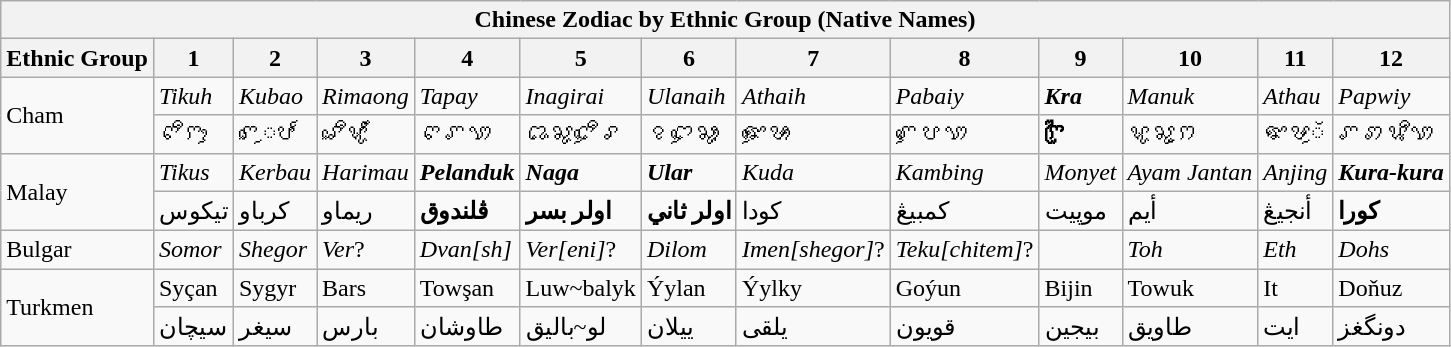<table class="wikitable">
<tr>
<th colspan="13">Chinese Zodiac by Ethnic Group (Native Names)</th>
</tr>
<tr>
<th>Ethnic Group</th>
<th>1</th>
<th>2</th>
<th>3</th>
<th>4</th>
<th>5</th>
<th>6</th>
<th>7</th>
<th>8</th>
<th>9</th>
<th>10</th>
<th>11</th>
<th>12</th>
</tr>
<tr>
<td rowspan="2">Cham</td>
<td><em>Tikuh</em></td>
<td><em>Kubao</em></td>
<td><em>Rimaong</em></td>
<td><em>Tapay</em></td>
<td><em>Inagirai</em></td>
<td><em>Ulanaih</em></td>
<td><em>Athaih</em></td>
<td><em>Pabaiy</em></td>
<td><strong><em>Kra</em></strong></td>
<td><em>Manuk</em></td>
<td><em>Athau</em></td>
<td><em>Papwiy</em></td>
</tr>
<tr>
<td>ꨓꨪꨆꨭꩍ</td>
<td>ꨆꨭꨯꨝꨱ</td>
<td>ꨣꨪꨠꨯꨱꨮ</td>
<td>ꨓꨚꩈ</td>
<td>꩓ꨘꨈꨪꨣꨰ</td>
<td>ꨂꨤꨘꨰꩍ</td>
<td>ꨀꨔꨰꩍ</td>
<td>ꨚꨝꨰꩈ</td>
<td><strong>ꨆꨴ</strong></td>
<td>ꨠꨘꨭꩀ</td>
<td>ꨀꨔꨭꨮ</td>
<td>ꨚꩇꨥꨪꩈ</td>
</tr>
<tr>
<td rowspan="2">Malay</td>
<td><em>Tikus</em></td>
<td><em>Kerbau</em></td>
<td><em>Harimau</em></td>
<td><strong><em>Pelanduk</em></strong></td>
<td><strong><em>Naga</em></strong></td>
<td><strong><em>Ular</em></strong></td>
<td><em>Kuda</em></td>
<td><em>Kambing</em></td>
<td><em>Monyet</em></td>
<td><em>Ayam Jantan</em></td>
<td><em>Anjing</em></td>
<td><strong><em>Kura-kura</em></strong></td>
</tr>
<tr>
<td>تيکوس</td>
<td>کرباو</td>
<td>ريماو</td>
<td><strong>ڤلندوق</strong></td>
<td><strong>اولر بسر</strong></td>
<td><strong>اولر ثاني</strong></td>
<td>کودا</td>
<td>کمبيڠ</td>
<td>موڽيت</td>
<td>أيم</td>
<td>أنجيڠ</td>
<td><strong>کورا</strong></td>
</tr>
<tr>
<td>Bulgar</td>
<td><em>Somor</em></td>
<td><em>Shegor</em></td>
<td><em>Ver</em>?</td>
<td><em>Dvan[sh]</em></td>
<td><em>Ver[eni]</em>?</td>
<td><em>Dilom</em></td>
<td><em>Imen[shegor]</em>?</td>
<td><em>Teku[chitem]</em>?</td>
<td></td>
<td><em>Toh</em></td>
<td><em>Eth</em></td>
<td><em>Dohs</em></td>
</tr>
<tr>
<td rowspan="2">Turkmen</td>
<td>Syçan</td>
<td>Sygyr</td>
<td>Bars</td>
<td>Towşan</td>
<td>Luw~balyk</td>
<td>Ýylan</td>
<td>Ýylky</td>
<td>Goýun</td>
<td>Bijin</td>
<td>Towuk</td>
<td>It</td>
<td>Doňuz</td>
</tr>
<tr>
<td>سیچان</td>
<td>سیغر</td>
<td>بارس</td>
<td>طاوشان</td>
<td>لو~بالیق</td>
<td>ییلان</td>
<td>یلقی</td>
<td>قویون</td>
<td>بیجین</td>
<td>طاویق</td>
<td>ایت</td>
<td>دونگغز</td>
</tr>
</table>
